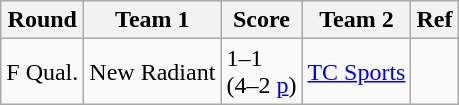<table class="wikitable">
<tr>
<th>Round</th>
<th>Team 1</th>
<th>Score</th>
<th>Team 2</th>
<th>Ref</th>
</tr>
<tr>
<td>F Qual.</td>
<td>New Radiant</td>
<td>1–1<br>(4–2 <a href='#'>p</a>)</td>
<td><a href='#'>TC Sports</a></td>
<td></td>
</tr>
</table>
